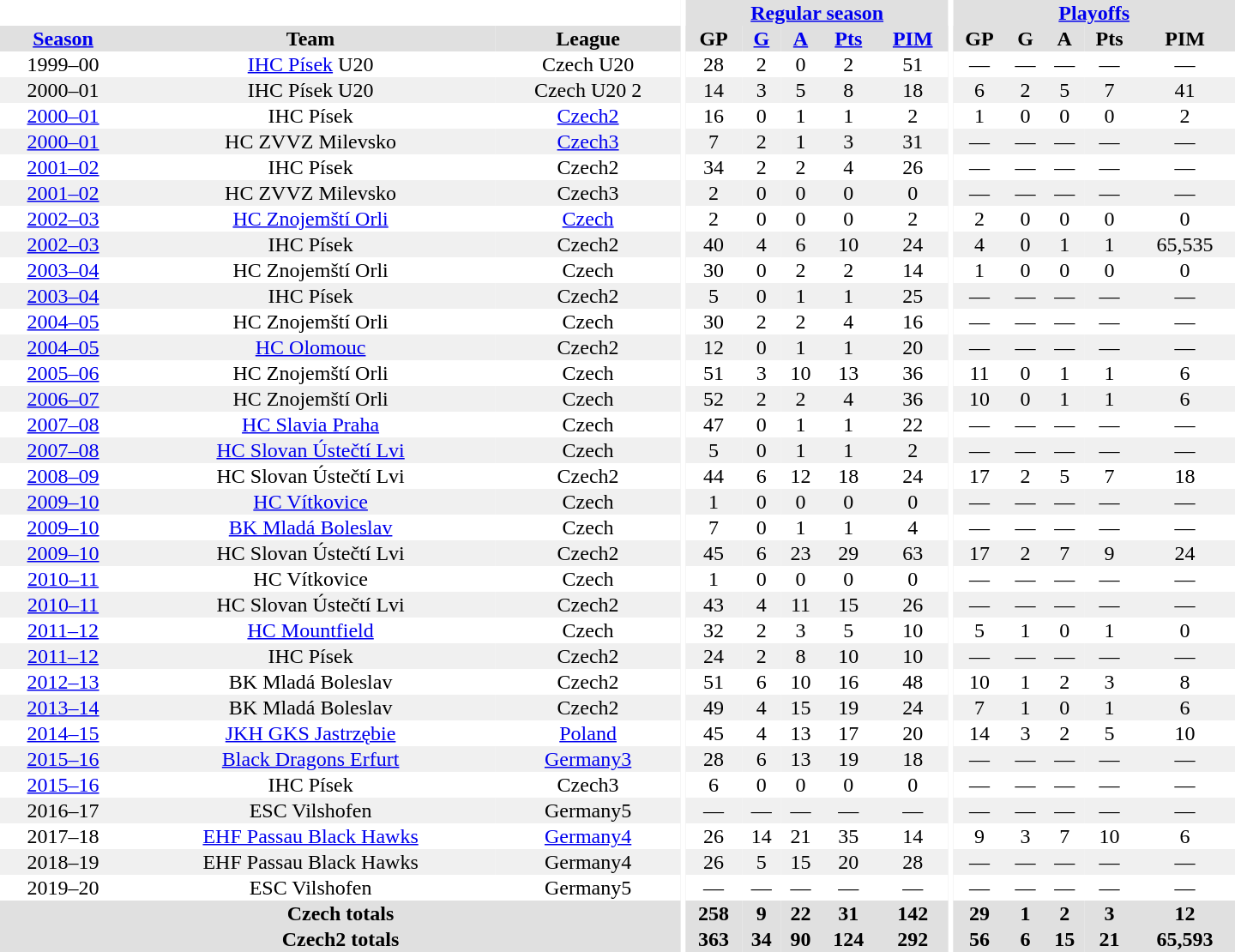<table border="0" cellpadding="1" cellspacing="0" style="text-align:center; width:60em">
<tr bgcolor="#e0e0e0">
<th colspan="3" bgcolor="#ffffff"></th>
<th rowspan="99" bgcolor="#ffffff"></th>
<th colspan="5"><a href='#'>Regular season</a></th>
<th rowspan="99" bgcolor="#ffffff"></th>
<th colspan="5"><a href='#'>Playoffs</a></th>
</tr>
<tr bgcolor="#e0e0e0">
<th><a href='#'>Season</a></th>
<th>Team</th>
<th>League</th>
<th>GP</th>
<th><a href='#'>G</a></th>
<th><a href='#'>A</a></th>
<th><a href='#'>Pts</a></th>
<th><a href='#'>PIM</a></th>
<th>GP</th>
<th>G</th>
<th>A</th>
<th>Pts</th>
<th>PIM</th>
</tr>
<tr>
<td>1999–00</td>
<td><a href='#'>IHC Písek</a> U20</td>
<td>Czech U20</td>
<td>28</td>
<td>2</td>
<td>0</td>
<td>2</td>
<td>51</td>
<td>—</td>
<td>—</td>
<td>—</td>
<td>—</td>
<td>—</td>
</tr>
<tr bgcolor="#f0f0f0">
<td>2000–01</td>
<td>IHC Písek U20</td>
<td>Czech U20 2</td>
<td>14</td>
<td>3</td>
<td>5</td>
<td>8</td>
<td>18</td>
<td>6</td>
<td>2</td>
<td>5</td>
<td>7</td>
<td>41</td>
</tr>
<tr>
<td><a href='#'>2000–01</a></td>
<td>IHC Písek</td>
<td><a href='#'>Czech2</a></td>
<td>16</td>
<td>0</td>
<td>1</td>
<td>1</td>
<td>2</td>
<td>1</td>
<td>0</td>
<td>0</td>
<td>0</td>
<td>2</td>
</tr>
<tr bgcolor="#f0f0f0">
<td><a href='#'>2000–01</a></td>
<td>HC ZVVZ Milevsko</td>
<td><a href='#'>Czech3</a></td>
<td>7</td>
<td>2</td>
<td>1</td>
<td>3</td>
<td>31</td>
<td>—</td>
<td>—</td>
<td>—</td>
<td>—</td>
<td>—</td>
</tr>
<tr>
<td><a href='#'>2001–02</a></td>
<td>IHC Písek</td>
<td>Czech2</td>
<td>34</td>
<td>2</td>
<td>2</td>
<td>4</td>
<td>26</td>
<td>—</td>
<td>—</td>
<td>—</td>
<td>—</td>
<td>—</td>
</tr>
<tr bgcolor="#f0f0f0">
<td><a href='#'>2001–02</a></td>
<td>HC ZVVZ Milevsko</td>
<td>Czech3</td>
<td>2</td>
<td>0</td>
<td>0</td>
<td>0</td>
<td>0</td>
<td>—</td>
<td>—</td>
<td>—</td>
<td>—</td>
<td>—</td>
</tr>
<tr>
<td><a href='#'>2002–03</a></td>
<td><a href='#'>HC Znojemští Orli</a></td>
<td><a href='#'>Czech</a></td>
<td>2</td>
<td>0</td>
<td>0</td>
<td>0</td>
<td>2</td>
<td>2</td>
<td>0</td>
<td>0</td>
<td>0</td>
<td>0</td>
</tr>
<tr bgcolor="#f0f0f0">
<td><a href='#'>2002–03</a></td>
<td>IHC Písek</td>
<td>Czech2</td>
<td>40</td>
<td>4</td>
<td>6</td>
<td>10</td>
<td>24</td>
<td>4</td>
<td>0</td>
<td>1</td>
<td>1</td>
<td>65,535</td>
</tr>
<tr>
<td><a href='#'>2003–04</a></td>
<td>HC Znojemští Orli</td>
<td>Czech</td>
<td>30</td>
<td>0</td>
<td>2</td>
<td>2</td>
<td>14</td>
<td>1</td>
<td>0</td>
<td>0</td>
<td>0</td>
<td>0</td>
</tr>
<tr bgcolor="#f0f0f0">
<td><a href='#'>2003–04</a></td>
<td>IHC Písek</td>
<td>Czech2</td>
<td>5</td>
<td>0</td>
<td>1</td>
<td>1</td>
<td>25</td>
<td>—</td>
<td>—</td>
<td>—</td>
<td>—</td>
<td>—</td>
</tr>
<tr>
<td><a href='#'>2004–05</a></td>
<td>HC Znojemští Orli</td>
<td>Czech</td>
<td>30</td>
<td>2</td>
<td>2</td>
<td>4</td>
<td>16</td>
<td>—</td>
<td>—</td>
<td>—</td>
<td>—</td>
<td>—</td>
</tr>
<tr bgcolor="#f0f0f0">
<td><a href='#'>2004–05</a></td>
<td><a href='#'>HC Olomouc</a></td>
<td>Czech2</td>
<td>12</td>
<td>0</td>
<td>1</td>
<td>1</td>
<td>20</td>
<td>—</td>
<td>—</td>
<td>—</td>
<td>—</td>
<td>—</td>
</tr>
<tr>
<td><a href='#'>2005–06</a></td>
<td>HC Znojemští Orli</td>
<td>Czech</td>
<td>51</td>
<td>3</td>
<td>10</td>
<td>13</td>
<td>36</td>
<td>11</td>
<td>0</td>
<td>1</td>
<td>1</td>
<td>6</td>
</tr>
<tr bgcolor="#f0f0f0">
<td><a href='#'>2006–07</a></td>
<td>HC Znojemští Orli</td>
<td>Czech</td>
<td>52</td>
<td>2</td>
<td>2</td>
<td>4</td>
<td>36</td>
<td>10</td>
<td>0</td>
<td>1</td>
<td>1</td>
<td>6</td>
</tr>
<tr>
<td><a href='#'>2007–08</a></td>
<td><a href='#'>HC Slavia Praha</a></td>
<td>Czech</td>
<td>47</td>
<td>0</td>
<td>1</td>
<td>1</td>
<td>22</td>
<td>—</td>
<td>—</td>
<td>—</td>
<td>—</td>
<td>—</td>
</tr>
<tr bgcolor="#f0f0f0">
<td><a href='#'>2007–08</a></td>
<td><a href='#'>HC Slovan Ústečtí Lvi</a></td>
<td>Czech</td>
<td>5</td>
<td>0</td>
<td>1</td>
<td>1</td>
<td>2</td>
<td>—</td>
<td>—</td>
<td>—</td>
<td>—</td>
<td>—</td>
</tr>
<tr>
<td><a href='#'>2008–09</a></td>
<td>HC Slovan Ústečtí Lvi</td>
<td>Czech2</td>
<td>44</td>
<td>6</td>
<td>12</td>
<td>18</td>
<td>24</td>
<td>17</td>
<td>2</td>
<td>5</td>
<td>7</td>
<td>18</td>
</tr>
<tr bgcolor="#f0f0f0">
<td><a href='#'>2009–10</a></td>
<td><a href='#'>HC Vítkovice</a></td>
<td>Czech</td>
<td>1</td>
<td>0</td>
<td>0</td>
<td>0</td>
<td>0</td>
<td>—</td>
<td>—</td>
<td>—</td>
<td>—</td>
<td>—</td>
</tr>
<tr>
<td><a href='#'>2009–10</a></td>
<td><a href='#'>BK Mladá Boleslav</a></td>
<td>Czech</td>
<td>7</td>
<td>0</td>
<td>1</td>
<td>1</td>
<td>4</td>
<td>—</td>
<td>—</td>
<td>—</td>
<td>—</td>
<td>—</td>
</tr>
<tr bgcolor="#f0f0f0">
<td><a href='#'>2009–10</a></td>
<td>HC Slovan Ústečtí Lvi</td>
<td>Czech2</td>
<td>45</td>
<td>6</td>
<td>23</td>
<td>29</td>
<td>63</td>
<td>17</td>
<td>2</td>
<td>7</td>
<td>9</td>
<td>24</td>
</tr>
<tr>
<td><a href='#'>2010–11</a></td>
<td>HC Vítkovice</td>
<td>Czech</td>
<td>1</td>
<td>0</td>
<td>0</td>
<td>0</td>
<td>0</td>
<td>—</td>
<td>—</td>
<td>—</td>
<td>—</td>
<td>—</td>
</tr>
<tr bgcolor="#f0f0f0">
<td><a href='#'>2010–11</a></td>
<td>HC Slovan Ústečtí Lvi</td>
<td>Czech2</td>
<td>43</td>
<td>4</td>
<td>11</td>
<td>15</td>
<td>26</td>
<td>—</td>
<td>—</td>
<td>—</td>
<td>—</td>
<td>—</td>
</tr>
<tr>
<td><a href='#'>2011–12</a></td>
<td><a href='#'>HC Mountfield</a></td>
<td>Czech</td>
<td>32</td>
<td>2</td>
<td>3</td>
<td>5</td>
<td>10</td>
<td>5</td>
<td>1</td>
<td>0</td>
<td>1</td>
<td>0</td>
</tr>
<tr bgcolor="#f0f0f0">
<td><a href='#'>2011–12</a></td>
<td>IHC Písek</td>
<td>Czech2</td>
<td>24</td>
<td>2</td>
<td>8</td>
<td>10</td>
<td>10</td>
<td>—</td>
<td>—</td>
<td>—</td>
<td>—</td>
<td>—</td>
</tr>
<tr>
<td><a href='#'>2012–13</a></td>
<td>BK Mladá Boleslav</td>
<td>Czech2</td>
<td>51</td>
<td>6</td>
<td>10</td>
<td>16</td>
<td>48</td>
<td>10</td>
<td>1</td>
<td>2</td>
<td>3</td>
<td>8</td>
</tr>
<tr bgcolor="#f0f0f0">
<td><a href='#'>2013–14</a></td>
<td>BK Mladá Boleslav</td>
<td>Czech2</td>
<td>49</td>
<td>4</td>
<td>15</td>
<td>19</td>
<td>24</td>
<td>7</td>
<td>1</td>
<td>0</td>
<td>1</td>
<td>6</td>
</tr>
<tr>
<td><a href='#'>2014–15</a></td>
<td><a href='#'>JKH GKS Jastrzębie</a></td>
<td><a href='#'>Poland</a></td>
<td>45</td>
<td>4</td>
<td>13</td>
<td>17</td>
<td>20</td>
<td>14</td>
<td>3</td>
<td>2</td>
<td>5</td>
<td>10</td>
</tr>
<tr bgcolor="#f0f0f0">
<td><a href='#'>2015–16</a></td>
<td><a href='#'>Black Dragons Erfurt</a></td>
<td><a href='#'>Germany3</a></td>
<td>28</td>
<td>6</td>
<td>13</td>
<td>19</td>
<td>18</td>
<td>—</td>
<td>—</td>
<td>—</td>
<td>—</td>
<td>—</td>
</tr>
<tr>
<td><a href='#'>2015–16</a></td>
<td>IHC Písek</td>
<td>Czech3</td>
<td>6</td>
<td>0</td>
<td>0</td>
<td>0</td>
<td>0</td>
<td>—</td>
<td>—</td>
<td>—</td>
<td>—</td>
<td>—</td>
</tr>
<tr bgcolor="#f0f0f0">
<td>2016–17</td>
<td>ESC Vilshofen</td>
<td>Germany5</td>
<td>—</td>
<td>—</td>
<td>—</td>
<td>—</td>
<td>—</td>
<td>—</td>
<td>—</td>
<td>—</td>
<td>—</td>
<td>—</td>
</tr>
<tr>
<td>2017–18</td>
<td><a href='#'>EHF Passau Black Hawks</a></td>
<td><a href='#'>Germany4</a></td>
<td>26</td>
<td>14</td>
<td>21</td>
<td>35</td>
<td>14</td>
<td>9</td>
<td>3</td>
<td>7</td>
<td>10</td>
<td>6</td>
</tr>
<tr bgcolor="#f0f0f0">
<td>2018–19</td>
<td>EHF Passau Black Hawks</td>
<td>Germany4</td>
<td>26</td>
<td>5</td>
<td>15</td>
<td>20</td>
<td>28</td>
<td>—</td>
<td>—</td>
<td>—</td>
<td>—</td>
<td>—</td>
</tr>
<tr>
<td>2019–20</td>
<td>ESC Vilshofen</td>
<td>Germany5</td>
<td>—</td>
<td>—</td>
<td>—</td>
<td>—</td>
<td>—</td>
<td>—</td>
<td>—</td>
<td>—</td>
<td>—</td>
<td>—</td>
</tr>
<tr>
</tr>
<tr ALIGN="center" bgcolor="#e0e0e0">
<th colspan="3">Czech totals</th>
<th ALIGN="center">258</th>
<th ALIGN="center">9</th>
<th ALIGN="center">22</th>
<th ALIGN="center">31</th>
<th ALIGN="center">142</th>
<th ALIGN="center">29</th>
<th ALIGN="center">1</th>
<th ALIGN="center">2</th>
<th ALIGN="center">3</th>
<th ALIGN="center">12</th>
</tr>
<tr>
</tr>
<tr ALIGN="center" bgcolor="#e0e0e0">
<th colspan="3">Czech2 totals</th>
<th ALIGN="center">363</th>
<th ALIGN="center">34</th>
<th ALIGN="center">90</th>
<th ALIGN="center">124</th>
<th ALIGN="center">292</th>
<th ALIGN="center">56</th>
<th ALIGN="center">6</th>
<th ALIGN="center">15</th>
<th ALIGN="center">21</th>
<th ALIGN="center">65,593</th>
</tr>
</table>
